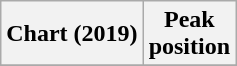<table class="wikitable plainrowheaders" style="text-align:center">
<tr>
<th scope="col">Chart (2019)</th>
<th scope="col">Peak<br>position</th>
</tr>
<tr>
</tr>
</table>
